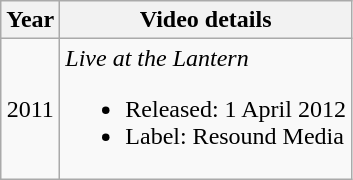<table class="wikitable">
<tr>
<th>Year</th>
<th>Video details</th>
</tr>
<tr>
<td style="text-align:center;">2011</td>
<td><em>Live at the Lantern</em><br><ul><li>Released: 1 April 2012</li><li>Label: Resound Media</li></ul></td>
</tr>
</table>
